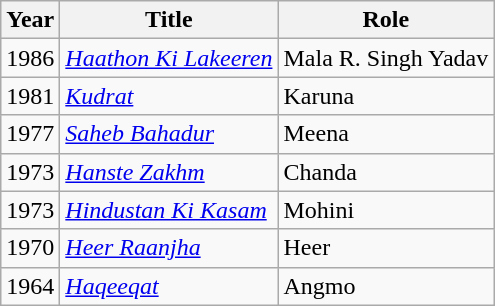<table class="wikitable">
<tr>
<th>Year</th>
<th>Title</th>
<th>Role</th>
</tr>
<tr>
<td>1986</td>
<td><em><a href='#'>Haathon Ki Lakeeren</a></em></td>
<td>Mala R. Singh Yadav</td>
</tr>
<tr>
<td>1981</td>
<td><em><a href='#'>Kudrat</a></em></td>
<td>Karuna</td>
</tr>
<tr>
<td>1977</td>
<td><em><a href='#'>Saheb Bahadur</a></em></td>
<td>Meena</td>
</tr>
<tr>
<td>1973</td>
<td><em><a href='#'>Hanste Zakhm</a></em></td>
<td>Chanda</td>
</tr>
<tr>
<td>1973</td>
<td><em><a href='#'>Hindustan Ki Kasam</a></em></td>
<td>Mohini</td>
</tr>
<tr>
<td>1970</td>
<td><em><a href='#'>Heer Raanjha</a></em></td>
<td>Heer</td>
</tr>
<tr>
<td>1964</td>
<td><em><a href='#'>Haqeeqat</a></em></td>
<td>Angmo</td>
</tr>
</table>
